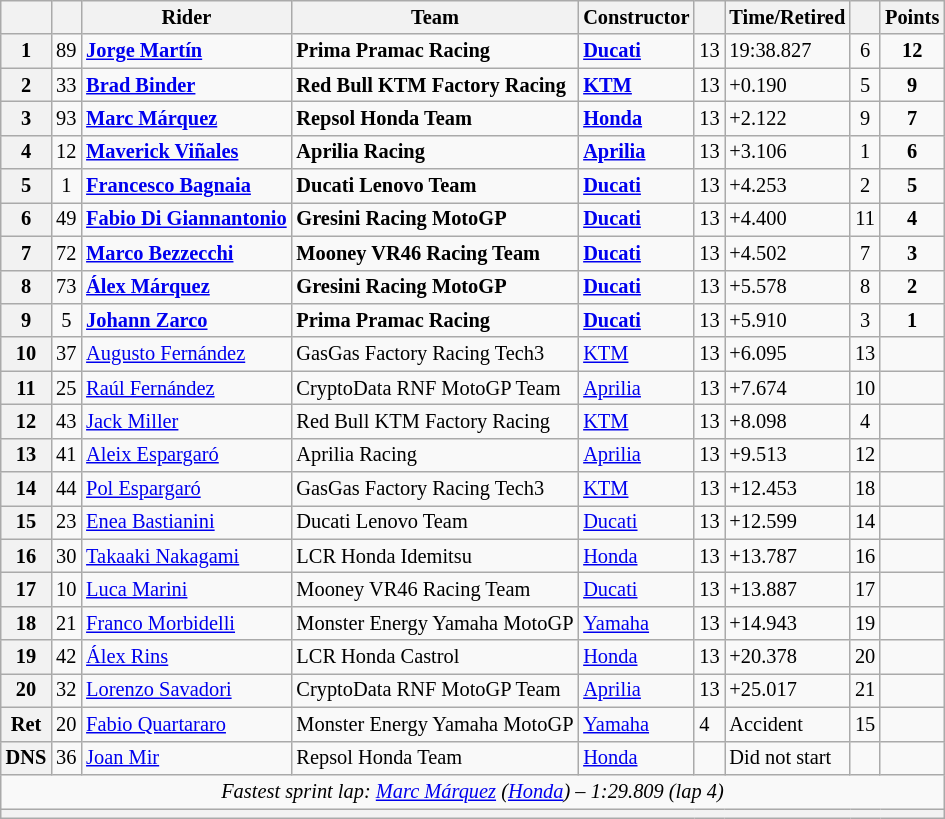<table class="wikitable sortable" style="font-size: 85%;">
<tr>
<th scope="col"></th>
<th scope="col"></th>
<th scope="col">Rider</th>
<th scope="col">Team</th>
<th scope="col">Constructor</th>
<th scope="col" class="unsortable"></th>
<th scope="col" class="unsortable">Time/Retired</th>
<th scope="col"></th>
<th scope="col">Points</th>
</tr>
<tr>
<th scope="row">1</th>
<td align="center">89</td>
<td data-sort-value="mart"> <strong><a href='#'>Jorge Martín</a></strong></td>
<td><strong>Prima Pramac Racing</strong></td>
<td><strong><a href='#'>Ducati</a></strong></td>
<td>13</td>
<td>19:38.827</td>
<td align="center">6</td>
<td align="center"><strong>12</strong></td>
</tr>
<tr>
<th scope="row">2</th>
<td align="center">33</td>
<td data-sort-value="bin"> <strong><a href='#'>Brad Binder</a></strong></td>
<td><strong>Red Bull KTM Factory Racing</strong></td>
<td><strong><a href='#'>KTM</a></strong></td>
<td>13</td>
<td>+0.190</td>
<td align="center">5</td>
<td align="center"><strong>9</strong></td>
</tr>
<tr>
<th scope="row">3</th>
<td align="center">93</td>
<td data-sort-value="marqm"> <strong><a href='#'>Marc Márquez</a></strong></td>
<td><strong>Repsol Honda Team</strong></td>
<td><strong><a href='#'>Honda</a></strong></td>
<td>13</td>
<td>+2.122</td>
<td align="center">9</td>
<td align="center"><strong>7</strong></td>
</tr>
<tr>
<th scope="row">4</th>
<td align="center">12</td>
<td data-sort-value="vin"> <strong><a href='#'>Maverick Viñales</a></strong></td>
<td><strong>Aprilia Racing</strong></td>
<td><strong><a href='#'>Aprilia</a></strong></td>
<td>13</td>
<td>+3.106</td>
<td align="center">1</td>
<td align="center"><strong>6</strong></td>
</tr>
<tr>
<th scope="row">5</th>
<td align="center">1</td>
<td data-sort-value="bag"> <strong><a href='#'>Francesco Bagnaia</a></strong></td>
<td><strong>Ducati Lenovo Team</strong></td>
<td><strong><a href='#'>Ducati</a></strong></td>
<td>13</td>
<td>+4.253</td>
<td align="center">2</td>
<td align="center"><strong>5</strong></td>
</tr>
<tr>
<th scope="row">6</th>
<td align="center">49</td>
<td data-sort-value="dig"> <strong><a href='#'>Fabio Di Giannantonio</a></strong></td>
<td><strong>Gresini Racing MotoGP</strong></td>
<td><strong><a href='#'>Ducati</a></strong></td>
<td>13</td>
<td>+4.400</td>
<td align="center">11</td>
<td align="center"><strong>4</strong></td>
</tr>
<tr>
<th scope="row">7</th>
<td align="center">72</td>
<td data-sort-value="bez"> <strong><a href='#'>Marco Bezzecchi</a></strong></td>
<td><strong>Mooney VR46 Racing Team</strong></td>
<td><strong><a href='#'>Ducati</a></strong></td>
<td>13</td>
<td>+4.502</td>
<td align="center">7</td>
<td align="center"><strong>3</strong></td>
</tr>
<tr>
<th scope="row">8</th>
<td align="center">73</td>
<td data-sort-value="marqa"> <strong><a href='#'>Álex Márquez</a></strong></td>
<td><strong>Gresini Racing MotoGP</strong></td>
<td><strong><a href='#'>Ducati</a></strong></td>
<td>13</td>
<td>+5.578</td>
<td align="center">8</td>
<td align="center"><strong>2</strong></td>
</tr>
<tr>
<th scope="row">9</th>
<td align="center">5</td>
<td data-sort-value="zar"> <strong><a href='#'>Johann Zarco</a></strong></td>
<td><strong>Prima Pramac Racing</strong></td>
<td><strong><a href='#'>Ducati</a></strong></td>
<td>13</td>
<td>+5.910</td>
<td align="center">3</td>
<td align="center"><strong>1</strong></td>
</tr>
<tr>
<th scope="row">10</th>
<td align="center">37</td>
<td data-sort-value="fera"> <a href='#'>Augusto Fernández</a></td>
<td>GasGas Factory Racing Tech3</td>
<td><a href='#'>KTM</a></td>
<td>13</td>
<td>+6.095</td>
<td align="center">13</td>
<td align="center"></td>
</tr>
<tr>
<th scope="row">11</th>
<td align="center">25</td>
<td data-sort-value="ferr"> <a href='#'>Raúl Fernández</a></td>
<td>CryptoData RNF MotoGP Team</td>
<td><a href='#'>Aprilia</a></td>
<td>13</td>
<td>+7.674</td>
<td align="center">10</td>
<td></td>
</tr>
<tr>
<th scope="row">12</th>
<td align="center">43</td>
<td data-sort-value="mil"> <a href='#'>Jack Miller</a></td>
<td>Red Bull KTM Factory Racing</td>
<td><a href='#'>KTM</a></td>
<td>13</td>
<td>+8.098</td>
<td align="center">4</td>
<td align="center"></td>
</tr>
<tr>
<th scope="row">13</th>
<td align="center">41</td>
<td data-sort-value="espa"> <a href='#'>Aleix Espargaró</a></td>
<td>Aprilia Racing</td>
<td><a href='#'>Aprilia</a></td>
<td>13</td>
<td>+9.513</td>
<td align="center">12</td>
<td align="center"></td>
</tr>
<tr>
<th scope="row">14</th>
<td align="center">44</td>
<td data-sort-value="espp"> <a href='#'>Pol Espargaró</a></td>
<td>GasGas Factory Racing Tech3</td>
<td><a href='#'>KTM</a></td>
<td>13</td>
<td>+12.453</td>
<td align="center">18</td>
<td align="center"></td>
</tr>
<tr>
<th scope="row">15</th>
<td align="center">23</td>
<td data-sort-value="bas"> <a href='#'>Enea Bastianini</a></td>
<td>Ducati Lenovo Team</td>
<td><a href='#'>Ducati</a></td>
<td>13</td>
<td>+12.599</td>
<td align="center">14</td>
<td align="center"></td>
</tr>
<tr>
<th scope="row">16</th>
<td align="center">30</td>
<td data-sort-value="nak"> <a href='#'>Takaaki Nakagami</a></td>
<td>LCR Honda Idemitsu</td>
<td><a href='#'>Honda</a></td>
<td>13</td>
<td>+13.787</td>
<td align="center">16</td>
<td align="center"></td>
</tr>
<tr>
<th scope="row">17</th>
<td align="center">10</td>
<td data-sort-value="mari"> <a href='#'>Luca Marini</a></td>
<td>Mooney VR46 Racing Team</td>
<td><a href='#'>Ducati</a></td>
<td>13</td>
<td>+13.887</td>
<td align="center">17</td>
<td align="center"></td>
</tr>
<tr>
<th scope="row">18</th>
<td align="center">21</td>
<td data-sort-value="mor"> <a href='#'>Franco Morbidelli</a></td>
<td>Monster Energy Yamaha MotoGP</td>
<td><a href='#'>Yamaha</a></td>
<td>13</td>
<td>+14.943</td>
<td align="center">19</td>
<td align="center"></td>
</tr>
<tr>
<th scope="row">19</th>
<td align="center">42</td>
<td data-sort-value="rin"> <a href='#'>Álex Rins</a></td>
<td>LCR Honda Castrol</td>
<td><a href='#'>Honda</a></td>
<td>13</td>
<td>+20.378</td>
<td align="center">20</td>
<td align="center"></td>
</tr>
<tr>
<th scope="row">20</th>
<td align="center">32</td>
<td data-sort-value="sav"> <a href='#'>Lorenzo Savadori</a></td>
<td>CryptoData RNF MotoGP Team</td>
<td><a href='#'>Aprilia</a></td>
<td>13</td>
<td>+25.017</td>
<td align="center">21</td>
<td align="center"></td>
</tr>
<tr>
<th scope="row">Ret</th>
<td align="center">20</td>
<td data-sort-value="qua"> <a href='#'>Fabio Quartararo</a></td>
<td>Monster Energy Yamaha MotoGP</td>
<td><a href='#'>Yamaha</a></td>
<td>4</td>
<td>Accident</td>
<td align="center">15</td>
<td align="center"></td>
</tr>
<tr>
<th scope="row">DNS</th>
<td align="center">36</td>
<td data-sort-value="mir"> <a href='#'>Joan Mir</a></td>
<td>Repsol Honda Team</td>
<td><a href='#'>Honda</a></td>
<td></td>
<td>Did not start</td>
<td align="center"></td>
<td></td>
</tr>
<tr class="sortbottom">
<td colspan="9" style="text-align:center"><em>Fastest sprint lap:  <a href='#'>Marc Márquez</a> (<a href='#'>Honda</a>) – 1:29.809 (lap 4)</em></td>
</tr>
<tr>
<th colspan=9></th>
</tr>
</table>
